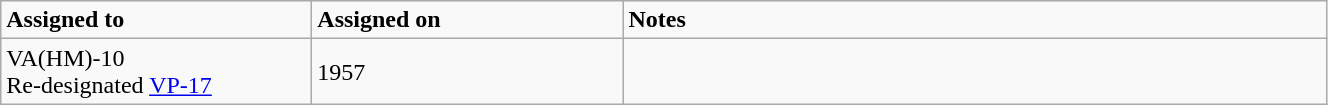<table class="wikitable" style="width: 70%;">
<tr>
<td style="width: 200px;"><strong>Assigned to</strong></td>
<td style="width: 200px;"><strong>Assigned on</strong></td>
<td><strong>Notes</strong></td>
</tr>
<tr>
<td>VA(HM)-10<br>Re-designated <a href='#'>VP-17</a></td>
<td>1957</td>
<td></td>
</tr>
</table>
